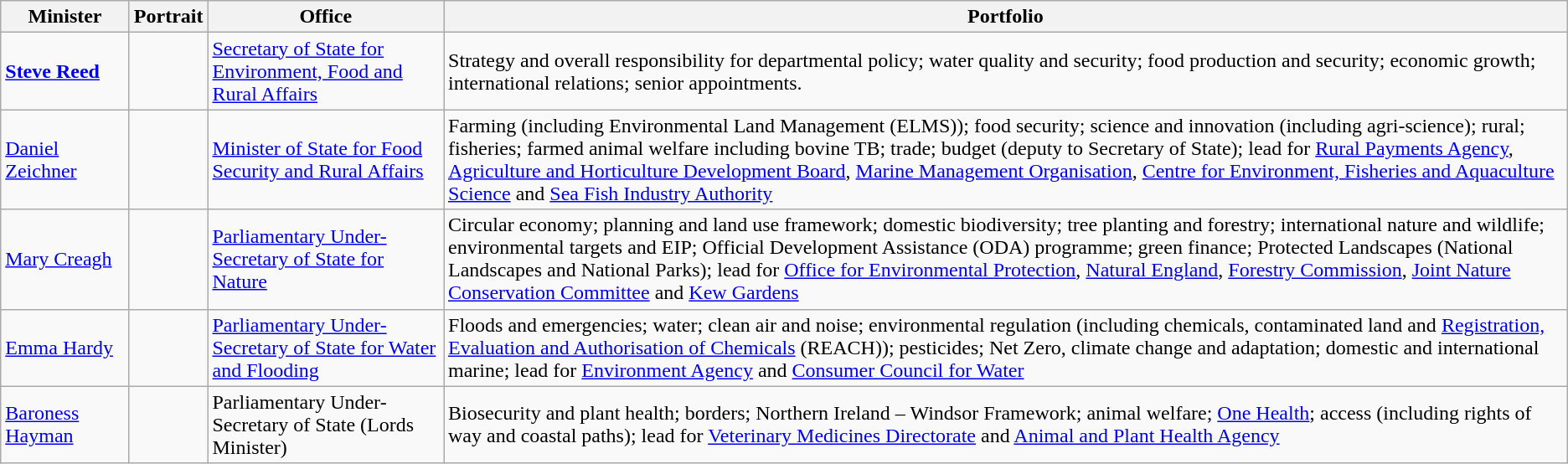<table class=wikitable>
<tr>
<th width=95px>Minister</th>
<th>Portrait</th>
<th>Office</th>
<th>Portfolio</th>
</tr>
<tr>
<td><strong><a href='#'>Steve Reed</a></strong> </td>
<td></td>
<td><a href='#'>Secretary of State for Environment, Food and Rural Affairs</a></td>
<td>Strategy and overall responsibility for departmental policy; water quality and security; food production and security; economic growth; international relations; senior appointments.</td>
</tr>
<tr>
<td><a href='#'>Daniel Zeichner</a> </td>
<td></td>
<td><a href='#'>Minister of State for Food Security and Rural Affairs</a></td>
<td>Farming (including Environmental Land Management (ELMS)); food security; science and innovation (including agri-science); rural; fisheries; farmed animal welfare including bovine TB; trade; budget (deputy to Secretary of State); lead for <a href='#'>Rural Payments Agency</a>, <a href='#'>Agriculture and Horticulture Development Board</a>, <a href='#'>Marine Management Organisation</a>, <a href='#'>Centre for Environment, Fisheries and Aquaculture Science</a> and <a href='#'>Sea Fish Industry Authority</a></td>
</tr>
<tr>
<td><a href='#'>Mary Creagh</a> </td>
<td></td>
<td><a href='#'>Parliamentary Under-Secretary of State for Nature</a></td>
<td>Circular economy; planning and land use framework; domestic biodiversity; tree planting and forestry; international nature and wildlife; environmental targets and EIP; Official Development Assistance (ODA) programme; green finance; Protected Landscapes (National Landscapes and National Parks); lead for <a href='#'>Office for Environmental Protection</a>, <a href='#'>Natural England</a>, <a href='#'>Forestry Commission</a>, <a href='#'>Joint Nature Conservation Committee</a> and <a href='#'>Kew Gardens</a></td>
</tr>
<tr>
<td><a href='#'>Emma Hardy</a> </td>
<td></td>
<td><a href='#'>Parliamentary Under-Secretary of State for Water and Flooding</a></td>
<td>Floods and emergencies; water; clean air and noise; environmental regulation (including chemicals, contaminated land and <a href='#'>Registration, Evaluation and Authorisation of Chemicals</a> (REACH)); pesticides; Net Zero, climate change and adaptation; domestic and international marine; lead for <a href='#'>Environment Agency</a> and <a href='#'>Consumer Council for Water</a></td>
</tr>
<tr>
<td><a href='#'>Baroness Hayman</a></td>
<td></td>
<td>Parliamentary Under-Secretary of State (Lords Minister)</td>
<td>Biosecurity and plant health; borders; Northern Ireland – Windsor Framework; animal welfare; <a href='#'>One Health</a>; access (including rights of way and coastal paths); lead for <a href='#'>Veterinary Medicines Directorate</a> and <a href='#'>Animal and Plant Health Agency</a></td>
</tr>
</table>
